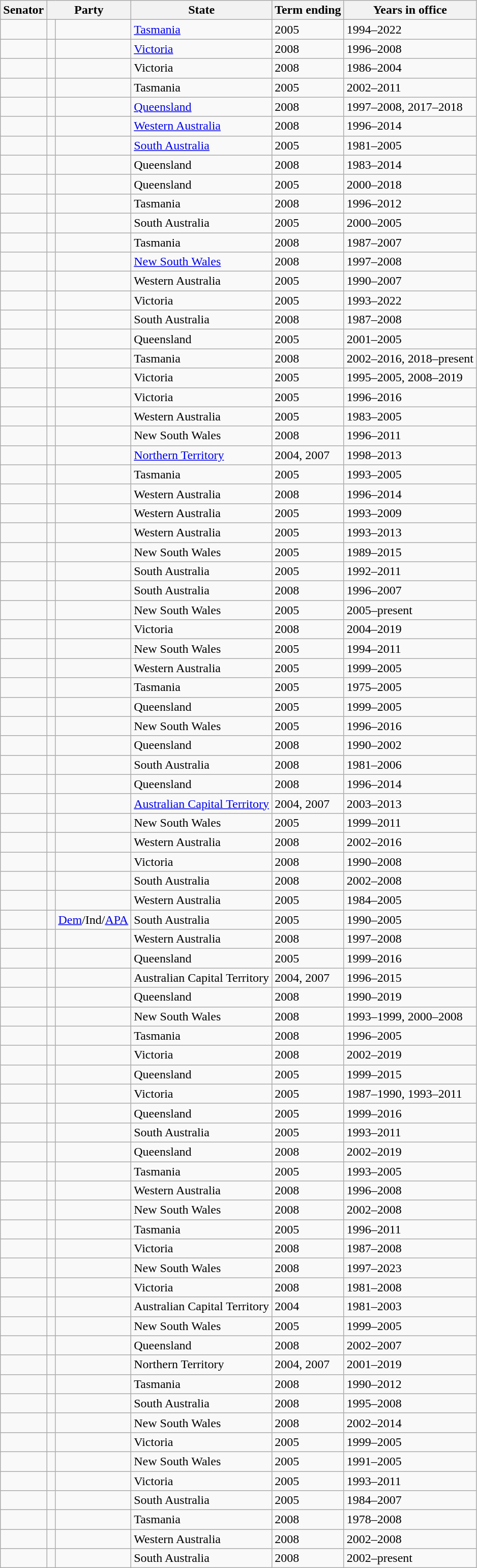<table class="wikitable sortable">
<tr>
<th>Senator</th>
<th colspan=2>Party</th>
<th>State</th>
<th>Term ending</th>
<th>Years in office</th>
</tr>
<tr>
<td></td>
<td> </td>
<td></td>
<td><a href='#'>Tasmania</a></td>
<td>2005</td>
<td>1994–2022</td>
</tr>
<tr>
<td></td>
<td> </td>
<td></td>
<td><a href='#'>Victoria</a></td>
<td>2008</td>
<td>1996–2008</td>
</tr>
<tr>
<td> </td>
<td> </td>
<td></td>
<td>Victoria</td>
<td>2008</td>
<td>1986–2004</td>
</tr>
<tr>
<td></td>
<td> </td>
<td></td>
<td>Tasmania</td>
<td>2005</td>
<td>2002–2011</td>
</tr>
<tr>
<td></td>
<td> </td>
<td></td>
<td><a href='#'>Queensland</a></td>
<td>2008</td>
<td>1997–2008, 2017–2018</td>
</tr>
<tr>
<td></td>
<td> </td>
<td></td>
<td><a href='#'>Western Australia</a></td>
<td>2008</td>
<td>1996–2014</td>
</tr>
<tr>
<td></td>
<td> </td>
<td></td>
<td><a href='#'>South Australia</a></td>
<td>2005</td>
<td>1981–2005</td>
</tr>
<tr>
<td></td>
<td> </td>
<td></td>
<td>Queensland</td>
<td>2008</td>
<td>1983–2014</td>
</tr>
<tr>
<td></td>
<td> </td>
<td></td>
<td>Queensland</td>
<td>2005</td>
<td>2000–2018</td>
</tr>
<tr>
<td></td>
<td> </td>
<td></td>
<td>Tasmania</td>
<td>2008</td>
<td>1996–2012</td>
</tr>
<tr>
<td></td>
<td> </td>
<td></td>
<td>South Australia</td>
<td>2005</td>
<td>2000–2005</td>
</tr>
<tr>
<td></td>
<td> </td>
<td></td>
<td>Tasmania</td>
<td>2008</td>
<td>1987–2007</td>
</tr>
<tr>
<td></td>
<td> </td>
<td></td>
<td><a href='#'>New South Wales</a></td>
<td>2008</td>
<td>1997–2008</td>
</tr>
<tr>
<td></td>
<td> </td>
<td></td>
<td>Western Australia</td>
<td>2005</td>
<td>1990–2007</td>
</tr>
<tr>
<td></td>
<td> </td>
<td></td>
<td>Victoria</td>
<td>2005</td>
<td>1993–2022</td>
</tr>
<tr>
<td></td>
<td> </td>
<td></td>
<td>South Australia</td>
<td>2008</td>
<td>1987–2008</td>
</tr>
<tr>
<td></td>
<td> </td>
<td></td>
<td>Queensland</td>
<td>2005</td>
<td>2001–2005</td>
</tr>
<tr>
<td></td>
<td> </td>
<td></td>
<td>Tasmania</td>
<td>2008</td>
<td>2002–2016, 2018–present</td>
</tr>
<tr>
<td></td>
<td> </td>
<td></td>
<td>Victoria</td>
<td>2005</td>
<td>1995–2005, 2008–2019</td>
</tr>
<tr>
<td></td>
<td> </td>
<td></td>
<td>Victoria</td>
<td>2005</td>
<td>1996–2016</td>
</tr>
<tr>
<td></td>
<td> </td>
<td></td>
<td>Western Australia</td>
<td>2005</td>
<td>1983–2005</td>
</tr>
<tr>
<td></td>
<td> </td>
<td></td>
<td>New South Wales</td>
<td>2008</td>
<td>1996–2011</td>
</tr>
<tr>
<td></td>
<td> </td>
<td></td>
<td><a href='#'>Northern Territory</a></td>
<td>2004, 2007 </td>
<td>1998–2013</td>
</tr>
<tr>
<td></td>
<td> </td>
<td></td>
<td>Tasmania</td>
<td>2005</td>
<td>1993–2005</td>
</tr>
<tr>
<td></td>
<td> </td>
<td></td>
<td>Western Australia</td>
<td>2008</td>
<td>1996–2014</td>
</tr>
<tr>
<td></td>
<td> </td>
<td></td>
<td>Western Australia</td>
<td>2005</td>
<td>1993–2009</td>
</tr>
<tr>
<td></td>
<td> </td>
<td></td>
<td>Western Australia</td>
<td>2005</td>
<td>1993–2013</td>
</tr>
<tr>
<td></td>
<td> </td>
<td></td>
<td>New South Wales</td>
<td>2005</td>
<td>1989–2015</td>
</tr>
<tr>
<td></td>
<td> </td>
<td></td>
<td>South Australia</td>
<td>2005</td>
<td>1992–2011</td>
</tr>
<tr>
<td></td>
<td> </td>
<td></td>
<td>South Australia</td>
<td>2008</td>
<td>1996–2007</td>
</tr>
<tr>
<td> </td>
<td> </td>
<td></td>
<td>New South Wales</td>
<td>2005</td>
<td>2005–present</td>
</tr>
<tr>
<td> </td>
<td> </td>
<td></td>
<td>Victoria</td>
<td>2008</td>
<td>2004–2019</td>
</tr>
<tr>
<td></td>
<td> </td>
<td></td>
<td>New South Wales</td>
<td>2005</td>
<td>1994–2011</td>
</tr>
<tr>
<td></td>
<td> </td>
<td></td>
<td>Western Australia</td>
<td>2005</td>
<td>1999–2005</td>
</tr>
<tr>
<td> </td>
<td> </td>
<td></td>
<td>Tasmania</td>
<td>2005</td>
<td>1975–2005</td>
</tr>
<tr>
<td></td>
<td> </td>
<td></td>
<td>Queensland</td>
<td>2005</td>
<td>1999–2005</td>
</tr>
<tr>
<td></td>
<td> </td>
<td></td>
<td>New South Wales</td>
<td>2005</td>
<td>1996–2016</td>
</tr>
<tr>
<td> </td>
<td> </td>
<td></td>
<td>Queensland</td>
<td>2008</td>
<td>1990–2002</td>
</tr>
<tr>
<td></td>
<td> </td>
<td></td>
<td>South Australia</td>
<td>2008</td>
<td>1981–2006</td>
</tr>
<tr>
<td></td>
<td> </td>
<td></td>
<td>Queensland</td>
<td>2008</td>
<td>1996–2014</td>
</tr>
<tr>
<td> </td>
<td> </td>
<td></td>
<td><a href='#'>Australian Capital Territory</a></td>
<td>2004, 2007 </td>
<td>2003–2013</td>
</tr>
<tr>
<td></td>
<td> </td>
<td></td>
<td>New South Wales</td>
<td>2005</td>
<td>1999–2011</td>
</tr>
<tr>
<td></td>
<td> </td>
<td></td>
<td>Western Australia</td>
<td>2008</td>
<td>2002–2016</td>
</tr>
<tr>
<td></td>
<td> </td>
<td></td>
<td>Victoria</td>
<td>2008</td>
<td>1990–2008</td>
</tr>
<tr>
<td></td>
<td> </td>
<td></td>
<td>South Australia</td>
<td>2008</td>
<td>2002–2008</td>
</tr>
<tr>
<td></td>
<td> </td>
<td></td>
<td>Western Australia</td>
<td>2005</td>
<td>1984–2005</td>
</tr>
<tr>
<td></td>
<td> </td>
<td><a href='#'>Dem</a>/Ind/<a href='#'>APA</a> </td>
<td>South Australia</td>
<td>2005</td>
<td>1990–2005</td>
</tr>
<tr>
<td></td>
<td> </td>
<td></td>
<td>Western Australia</td>
<td>2008</td>
<td>1997–2008</td>
</tr>
<tr>
<td></td>
<td> </td>
<td></td>
<td>Queensland</td>
<td>2005</td>
<td>1999–2016</td>
</tr>
<tr>
<td></td>
<td> </td>
<td></td>
<td>Australian Capital Territory</td>
<td>2004, 2007 </td>
<td>1996–2015</td>
</tr>
<tr>
<td></td>
<td> </td>
<td></td>
<td>Queensland</td>
<td>2008</td>
<td>1990–2019</td>
</tr>
<tr>
<td></td>
<td> </td>
<td></td>
<td>New South Wales</td>
<td>2008</td>
<td>1993–1999, 2000–2008</td>
</tr>
<tr>
<td></td>
<td> </td>
<td></td>
<td>Tasmania</td>
<td>2008</td>
<td>1996–2005</td>
</tr>
<tr>
<td></td>
<td> </td>
<td></td>
<td>Victoria</td>
<td>2008</td>
<td>2002–2019</td>
</tr>
<tr>
<td></td>
<td> </td>
<td></td>
<td>Queensland</td>
<td>2005</td>
<td>1999–2015</td>
</tr>
<tr>
<td></td>
<td> </td>
<td></td>
<td>Victoria</td>
<td>2005</td>
<td>1987–1990, 1993–2011</td>
</tr>
<tr>
<td></td>
<td> </td>
<td></td>
<td>Queensland</td>
<td>2005</td>
<td>1999–2016</td>
</tr>
<tr>
<td></td>
<td> </td>
<td></td>
<td>South Australia</td>
<td>2005</td>
<td>1993–2011</td>
</tr>
<tr>
<td></td>
<td> </td>
<td></td>
<td>Queensland</td>
<td>2008</td>
<td>2002–2019</td>
</tr>
<tr>
<td></td>
<td> </td>
<td> </td>
<td>Tasmania</td>
<td>2005</td>
<td>1993–2005</td>
</tr>
<tr>
<td></td>
<td> </td>
<td></td>
<td>Western Australia</td>
<td>2008</td>
<td>1996–2008</td>
</tr>
<tr>
<td></td>
<td> </td>
<td></td>
<td>New South Wales</td>
<td>2008</td>
<td>2002–2008</td>
</tr>
<tr>
<td></td>
<td> </td>
<td></td>
<td>Tasmania</td>
<td>2005</td>
<td>1996–2011</td>
</tr>
<tr>
<td></td>
<td> </td>
<td></td>
<td>Victoria</td>
<td>2008</td>
<td>1987–2008</td>
</tr>
<tr>
<td></td>
<td> </td>
<td></td>
<td>New South Wales</td>
<td>2008</td>
<td>1997–2023</td>
</tr>
<tr>
<td></td>
<td> </td>
<td></td>
<td>Victoria</td>
<td>2008</td>
<td>1981–2008</td>
</tr>
<tr>
<td> </td>
<td> </td>
<td></td>
<td>Australian Capital Territory</td>
<td>2004 </td>
<td>1981–2003</td>
</tr>
<tr>
<td></td>
<td> </td>
<td></td>
<td>New South Wales</td>
<td>2005</td>
<td>1999–2005</td>
</tr>
<tr>
<td> </td>
<td> </td>
<td></td>
<td>Queensland</td>
<td>2008</td>
<td>2002–2007</td>
</tr>
<tr>
<td></td>
<td> </td>
<td></td>
<td>Northern Territory</td>
<td>2004, 2007 </td>
<td>2001–2019</td>
</tr>
<tr>
<td></td>
<td> </td>
<td></td>
<td>Tasmania</td>
<td>2008</td>
<td>1990–2012</td>
</tr>
<tr>
<td></td>
<td> </td>
<td></td>
<td>South Australia</td>
<td>2008</td>
<td>1995–2008</td>
</tr>
<tr>
<td></td>
<td> </td>
<td></td>
<td>New South Wales</td>
<td>2008</td>
<td>2002–2014</td>
</tr>
<tr>
<td></td>
<td> </td>
<td></td>
<td>Victoria</td>
<td>2005</td>
<td>1999–2005</td>
</tr>
<tr>
<td> </td>
<td> </td>
<td></td>
<td>New South Wales</td>
<td>2005</td>
<td>1991–2005</td>
</tr>
<tr>
<td></td>
<td> </td>
<td></td>
<td>Victoria</td>
<td>2005</td>
<td>1993–2011</td>
</tr>
<tr>
<td></td>
<td> </td>
<td></td>
<td>South Australia</td>
<td>2005</td>
<td>1984–2007</td>
</tr>
<tr>
<td></td>
<td> </td>
<td></td>
<td>Tasmania</td>
<td>2008</td>
<td>1978–2008</td>
</tr>
<tr>
<td></td>
<td> </td>
<td></td>
<td>Western Australia</td>
<td>2008</td>
<td>2002–2008</td>
</tr>
<tr>
<td></td>
<td> </td>
<td></td>
<td>South Australia</td>
<td>2008</td>
<td>2002–present</td>
</tr>
</table>
